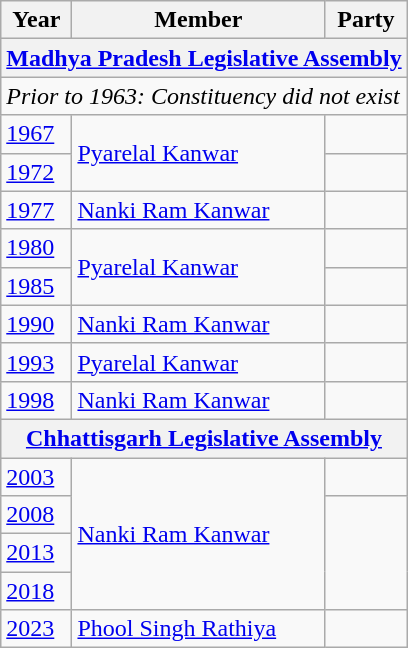<table class="wikitable sortable">
<tr>
<th>Year</th>
<th>Member</th>
<th colspan="2">Party</th>
</tr>
<tr>
<th colspan=4><a href='#'>Madhya Pradesh Legislative Assembly</a></th>
</tr>
<tr>
<td colspan="4"><em>Prior to 1963: Constituency did not exist</em></td>
</tr>
<tr>
<td><a href='#'>1967</a></td>
<td rowspan="2"><a href='#'>Pyarelal Kanwar</a></td>
<td></td>
</tr>
<tr>
<td><a href='#'>1972</a></td>
</tr>
<tr>
<td><a href='#'>1977</a></td>
<td><a href='#'>Nanki Ram Kanwar</a></td>
<td></td>
</tr>
<tr>
<td><a href='#'>1980</a></td>
<td rowspan="2"><a href='#'>Pyarelal Kanwar</a></td>
<td></td>
</tr>
<tr>
<td><a href='#'>1985</a></td>
<td></td>
</tr>
<tr>
<td><a href='#'>1990</a></td>
<td><a href='#'>Nanki Ram Kanwar</a></td>
<td></td>
</tr>
<tr>
<td><a href='#'>1993</a></td>
<td><a href='#'>Pyarelal Kanwar</a></td>
<td></td>
</tr>
<tr>
<td><a href='#'>1998</a></td>
<td><a href='#'>Nanki Ram Kanwar</a></td>
<td></td>
</tr>
<tr>
<th colspan=4><a href='#'>Chhattisgarh Legislative Assembly</a></th>
</tr>
<tr>
<td><a href='#'>2003</a></td>
<td rowspan="4"><a href='#'>Nanki Ram Kanwar</a></td>
<td></td>
</tr>
<tr>
<td><a href='#'>2008</a></td>
</tr>
<tr>
<td><a href='#'>2013</a></td>
</tr>
<tr>
<td><a href='#'>2018</a></td>
</tr>
<tr>
<td><a href='#'>2023</a></td>
<td><a href='#'>Phool Singh Rathiya</a></td>
<td></td>
</tr>
</table>
